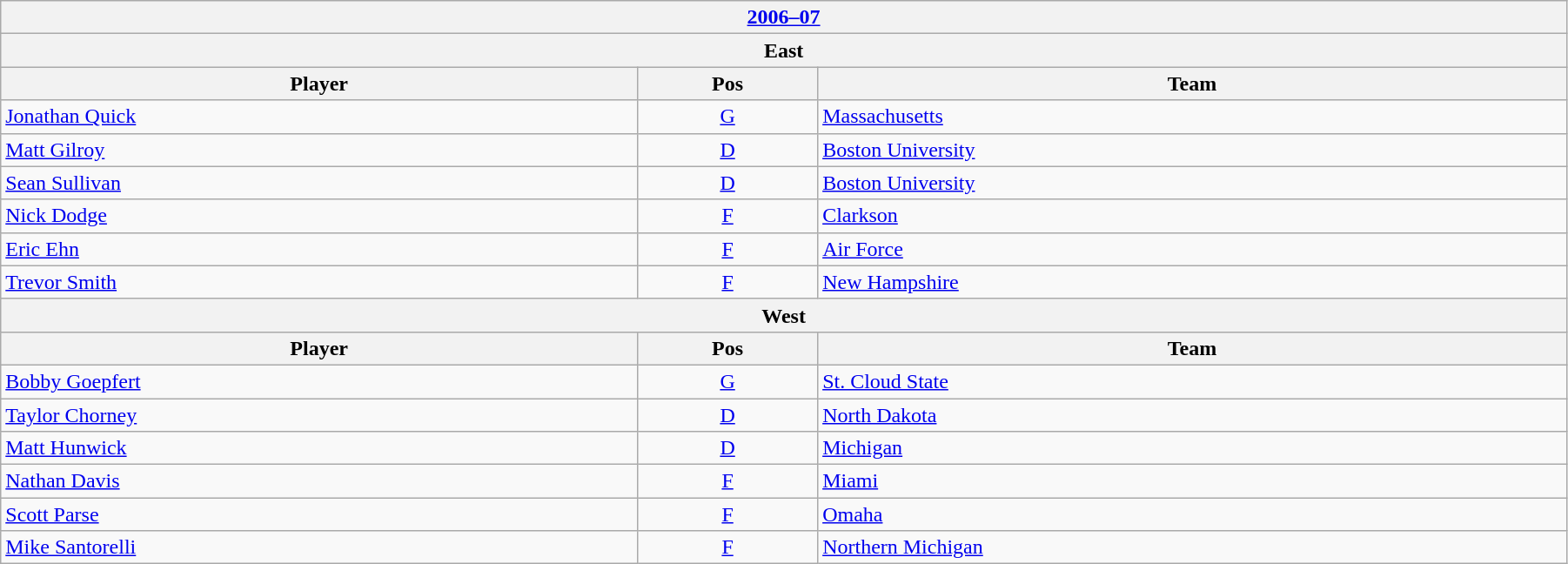<table class="wikitable" width=95%>
<tr>
<th colspan=3><a href='#'>2006–07</a></th>
</tr>
<tr>
<th colspan=3><strong>East</strong></th>
</tr>
<tr>
<th>Player</th>
<th>Pos</th>
<th>Team</th>
</tr>
<tr>
<td><a href='#'>Jonathan Quick</a></td>
<td style="text-align:center;"><a href='#'>G</a></td>
<td><a href='#'>Massachusetts</a></td>
</tr>
<tr>
<td><a href='#'>Matt Gilroy</a></td>
<td style="text-align:center;"><a href='#'>D</a></td>
<td><a href='#'>Boston University</a></td>
</tr>
<tr>
<td><a href='#'>Sean Sullivan</a></td>
<td style="text-align:center;"><a href='#'>D</a></td>
<td><a href='#'>Boston University</a></td>
</tr>
<tr>
<td><a href='#'>Nick Dodge</a></td>
<td style="text-align:center;"><a href='#'>F</a></td>
<td><a href='#'>Clarkson</a></td>
</tr>
<tr>
<td><a href='#'>Eric Ehn</a></td>
<td style="text-align:center;"><a href='#'>F</a></td>
<td><a href='#'>Air Force</a></td>
</tr>
<tr>
<td><a href='#'>Trevor Smith</a></td>
<td style="text-align:center;"><a href='#'>F</a></td>
<td><a href='#'>New Hampshire</a></td>
</tr>
<tr>
<th colspan=3><strong>West</strong></th>
</tr>
<tr>
<th>Player</th>
<th>Pos</th>
<th>Team</th>
</tr>
<tr>
<td><a href='#'>Bobby Goepfert</a></td>
<td style="text-align:center;"><a href='#'>G</a></td>
<td><a href='#'>St. Cloud State</a></td>
</tr>
<tr>
<td><a href='#'>Taylor Chorney</a></td>
<td style="text-align:center;"><a href='#'>D</a></td>
<td><a href='#'>North Dakota</a></td>
</tr>
<tr>
<td><a href='#'>Matt Hunwick</a></td>
<td style="text-align:center;"><a href='#'>D</a></td>
<td><a href='#'>Michigan</a></td>
</tr>
<tr>
<td><a href='#'>Nathan Davis</a></td>
<td style="text-align:center;"><a href='#'>F</a></td>
<td><a href='#'>Miami</a></td>
</tr>
<tr>
<td><a href='#'>Scott Parse</a></td>
<td style="text-align:center;"><a href='#'>F</a></td>
<td><a href='#'>Omaha</a></td>
</tr>
<tr>
<td><a href='#'>Mike Santorelli</a></td>
<td style="text-align:center;"><a href='#'>F</a></td>
<td><a href='#'>Northern Michigan</a></td>
</tr>
</table>
